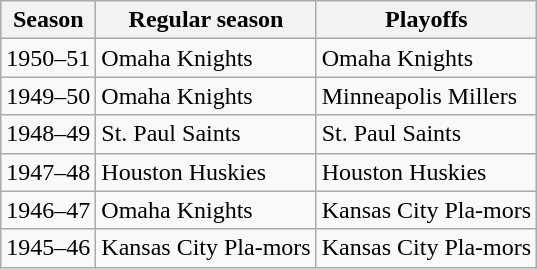<table class="wikitable">
<tr>
<th>Season</th>
<th>Regular season</th>
<th>Playoffs</th>
</tr>
<tr>
<td>1950–51</td>
<td>Omaha Knights</td>
<td>Omaha Knights</td>
</tr>
<tr>
<td>1949–50</td>
<td>Omaha Knights</td>
<td>Minneapolis Millers</td>
</tr>
<tr>
<td>1948–49</td>
<td>St. Paul Saints</td>
<td>St. Paul Saints</td>
</tr>
<tr>
<td>1947–48</td>
<td>Houston Huskies</td>
<td>Houston Huskies</td>
</tr>
<tr>
<td>1946–47</td>
<td>Omaha Knights</td>
<td>Kansas City Pla-mors</td>
</tr>
<tr>
<td>1945–46</td>
<td>Kansas City Pla-mors</td>
<td>Kansas City Pla-mors</td>
</tr>
</table>
